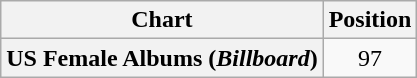<table class="wikitable plainrowheaders" style="text-align:center">
<tr>
<th scope="col">Chart</th>
<th scope="col">Position</th>
</tr>
<tr>
<th scope="row">US Female Albums (<em>Billboard</em>)</th>
<td>97</td>
</tr>
</table>
